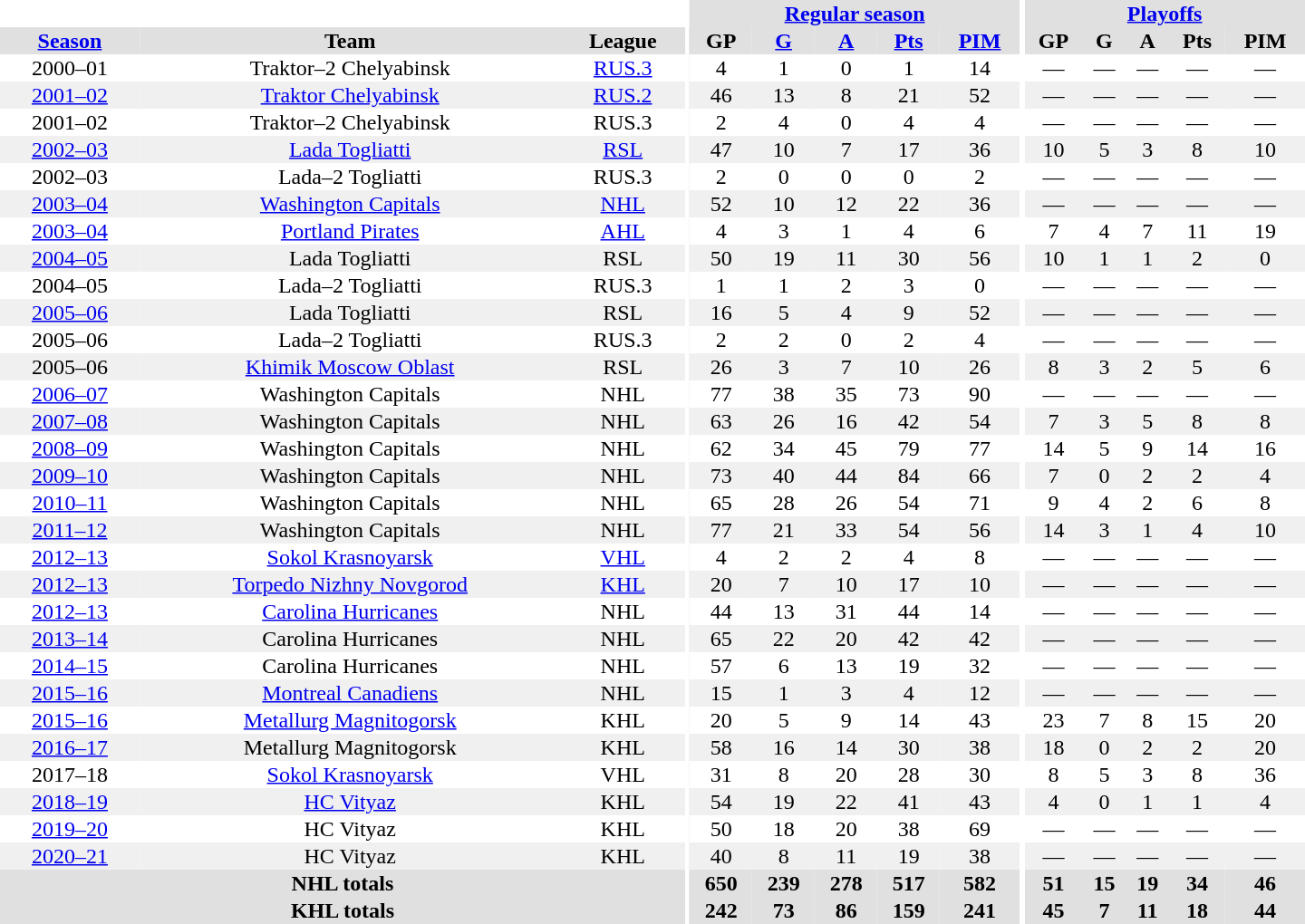<table border="0" cellpadding="1" cellspacing="0" style="text-align:center; width:60em">
<tr bgcolor="#e0e0e0">
<th colspan="3"  bgcolor="#ffffff"></th>
<th rowspan="101" bgcolor="#ffffff"></th>
<th colspan="5"><a href='#'>Regular season</a></th>
<th rowspan="101" bgcolor="#ffffff"></th>
<th colspan="5"><a href='#'>Playoffs</a></th>
</tr>
<tr bgcolor="#e0e0e0">
<th><a href='#'>Season</a></th>
<th>Team</th>
<th>League</th>
<th>GP</th>
<th><a href='#'>G</a></th>
<th><a href='#'>A</a></th>
<th><a href='#'>Pts</a></th>
<th><a href='#'>PIM</a></th>
<th>GP</th>
<th>G</th>
<th>A</th>
<th>Pts</th>
<th>PIM</th>
</tr>
<tr>
<td>2000–01</td>
<td>Traktor–2 Chelyabinsk</td>
<td><a href='#'>RUS.3</a></td>
<td>4</td>
<td>1</td>
<td>0</td>
<td>1</td>
<td>14</td>
<td>—</td>
<td>—</td>
<td>—</td>
<td>—</td>
<td>—</td>
</tr>
<tr bgcolor=#f0f0f0>
<td><a href='#'>2001–02</a></td>
<td><a href='#'>Traktor Chelyabinsk</a></td>
<td><a href='#'>RUS.2</a></td>
<td>46</td>
<td>13</td>
<td>8</td>
<td>21</td>
<td>52</td>
<td>—</td>
<td>—</td>
<td>—</td>
<td>—</td>
<td>—</td>
</tr>
<tr>
<td>2001–02</td>
<td>Traktor–2 Chelyabinsk</td>
<td>RUS.3</td>
<td>2</td>
<td>4</td>
<td>0</td>
<td>4</td>
<td>4</td>
<td>—</td>
<td>—</td>
<td>—</td>
<td>—</td>
<td>—</td>
</tr>
<tr bgcolor=#f0f0f0>
<td><a href='#'>2002–03</a></td>
<td><a href='#'>Lada Togliatti</a></td>
<td><a href='#'>RSL</a></td>
<td>47</td>
<td>10</td>
<td>7</td>
<td>17</td>
<td>36</td>
<td>10</td>
<td>5</td>
<td>3</td>
<td>8</td>
<td>10</td>
</tr>
<tr>
<td>2002–03</td>
<td>Lada–2 Togliatti</td>
<td>RUS.3</td>
<td>2</td>
<td>0</td>
<td>0</td>
<td>0</td>
<td>2</td>
<td>—</td>
<td>—</td>
<td>—</td>
<td>—</td>
<td>—</td>
</tr>
<tr bgcolor=#f0f0f0>
<td><a href='#'>2003–04</a></td>
<td><a href='#'>Washington Capitals</a></td>
<td><a href='#'>NHL</a></td>
<td>52</td>
<td>10</td>
<td>12</td>
<td>22</td>
<td>36</td>
<td>—</td>
<td>—</td>
<td>—</td>
<td>—</td>
<td>—</td>
</tr>
<tr>
<td><a href='#'>2003–04</a></td>
<td><a href='#'>Portland Pirates</a></td>
<td><a href='#'>AHL</a></td>
<td>4</td>
<td>3</td>
<td>1</td>
<td>4</td>
<td>6</td>
<td>7</td>
<td>4</td>
<td>7</td>
<td>11</td>
<td>19</td>
</tr>
<tr bgcolor=#f0f0f0>
<td><a href='#'>2004–05</a></td>
<td>Lada Togliatti</td>
<td>RSL</td>
<td>50</td>
<td>19</td>
<td>11</td>
<td>30</td>
<td>56</td>
<td>10</td>
<td>1</td>
<td>1</td>
<td>2</td>
<td>0</td>
</tr>
<tr>
<td>2004–05</td>
<td>Lada–2 Togliatti</td>
<td>RUS.3</td>
<td>1</td>
<td>1</td>
<td>2</td>
<td>3</td>
<td>0</td>
<td>—</td>
<td>—</td>
<td>—</td>
<td>—</td>
<td>—</td>
</tr>
<tr bgcolor=#f0f0f0>
<td><a href='#'>2005–06</a></td>
<td>Lada Togliatti</td>
<td>RSL</td>
<td>16</td>
<td>5</td>
<td>4</td>
<td>9</td>
<td>52</td>
<td>—</td>
<td>—</td>
<td>—</td>
<td>—</td>
<td>—</td>
</tr>
<tr>
<td>2005–06</td>
<td>Lada–2 Togliatti</td>
<td>RUS.3</td>
<td>2</td>
<td>2</td>
<td>0</td>
<td>2</td>
<td>4</td>
<td>—</td>
<td>—</td>
<td>—</td>
<td>—</td>
<td>—</td>
</tr>
<tr bgcolor=#f0f0f0>
<td>2005–06</td>
<td><a href='#'>Khimik Moscow Oblast</a></td>
<td>RSL</td>
<td>26</td>
<td>3</td>
<td>7</td>
<td>10</td>
<td>26</td>
<td>8</td>
<td>3</td>
<td>2</td>
<td>5</td>
<td>6</td>
</tr>
<tr>
<td><a href='#'>2006–07</a></td>
<td>Washington Capitals</td>
<td>NHL</td>
<td>77</td>
<td>38</td>
<td>35</td>
<td>73</td>
<td>90</td>
<td>—</td>
<td>—</td>
<td>—</td>
<td>—</td>
<td>—</td>
</tr>
<tr bgcolor=#f0f0f0>
<td><a href='#'>2007–08</a></td>
<td>Washington Capitals</td>
<td>NHL</td>
<td>63</td>
<td>26</td>
<td>16</td>
<td>42</td>
<td>54</td>
<td>7</td>
<td>3</td>
<td>5</td>
<td>8</td>
<td>8</td>
</tr>
<tr>
<td><a href='#'>2008–09</a></td>
<td>Washington Capitals</td>
<td>NHL</td>
<td>62</td>
<td>34</td>
<td>45</td>
<td>79</td>
<td>77</td>
<td>14</td>
<td>5</td>
<td>9</td>
<td>14</td>
<td>16</td>
</tr>
<tr bgcolor=#f0f0f0>
<td><a href='#'>2009–10</a></td>
<td>Washington Capitals</td>
<td>NHL</td>
<td>73</td>
<td>40</td>
<td>44</td>
<td>84</td>
<td>66</td>
<td>7</td>
<td>0</td>
<td>2</td>
<td>2</td>
<td>4</td>
</tr>
<tr>
<td><a href='#'>2010–11</a></td>
<td>Washington Capitals</td>
<td>NHL</td>
<td>65</td>
<td>28</td>
<td>26</td>
<td>54</td>
<td>71</td>
<td>9</td>
<td>4</td>
<td>2</td>
<td>6</td>
<td>8</td>
</tr>
<tr bgcolor=#f0f0f0>
<td><a href='#'>2011–12</a></td>
<td>Washington Capitals</td>
<td>NHL</td>
<td>77</td>
<td>21</td>
<td>33</td>
<td>54</td>
<td>56</td>
<td>14</td>
<td>3</td>
<td>1</td>
<td>4</td>
<td>10</td>
</tr>
<tr>
<td><a href='#'>2012–13</a></td>
<td><a href='#'>Sokol Krasnoyarsk</a></td>
<td><a href='#'>VHL</a></td>
<td>4</td>
<td>2</td>
<td>2</td>
<td>4</td>
<td>8</td>
<td>—</td>
<td>—</td>
<td>—</td>
<td>—</td>
<td>—</td>
</tr>
<tr bgcolor=#f0f0f0>
<td><a href='#'>2012–13</a></td>
<td><a href='#'>Torpedo Nizhny Novgorod</a></td>
<td><a href='#'>KHL</a></td>
<td>20</td>
<td>7</td>
<td>10</td>
<td>17</td>
<td>10</td>
<td>—</td>
<td>—</td>
<td>—</td>
<td>—</td>
<td>—</td>
</tr>
<tr>
<td><a href='#'>2012–13</a></td>
<td><a href='#'>Carolina Hurricanes</a></td>
<td>NHL</td>
<td>44</td>
<td>13</td>
<td>31</td>
<td>44</td>
<td>14</td>
<td>—</td>
<td>—</td>
<td>—</td>
<td>—</td>
<td>—</td>
</tr>
<tr bgcolor=#f0f0f0>
<td><a href='#'>2013–14</a></td>
<td>Carolina Hurricanes</td>
<td>NHL</td>
<td>65</td>
<td>22</td>
<td>20</td>
<td>42</td>
<td>42</td>
<td>—</td>
<td>—</td>
<td>—</td>
<td>—</td>
<td>—</td>
</tr>
<tr>
<td><a href='#'>2014–15</a></td>
<td>Carolina Hurricanes</td>
<td>NHL</td>
<td>57</td>
<td>6</td>
<td>13</td>
<td>19</td>
<td>32</td>
<td>—</td>
<td>—</td>
<td>—</td>
<td>—</td>
<td>—</td>
</tr>
<tr bgcolor=#f0f0f0>
<td><a href='#'>2015–16</a></td>
<td><a href='#'>Montreal Canadiens</a></td>
<td>NHL</td>
<td>15</td>
<td>1</td>
<td>3</td>
<td>4</td>
<td>12</td>
<td>—</td>
<td>—</td>
<td>—</td>
<td>—</td>
<td>—</td>
</tr>
<tr>
<td><a href='#'>2015–16</a></td>
<td><a href='#'>Metallurg Magnitogorsk</a></td>
<td>KHL</td>
<td>20</td>
<td>5</td>
<td>9</td>
<td>14</td>
<td>43</td>
<td>23</td>
<td>7</td>
<td>8</td>
<td>15</td>
<td>20</td>
</tr>
<tr bgcolor=#f0f0f0>
<td><a href='#'>2016–17</a></td>
<td>Metallurg Magnitogorsk</td>
<td>KHL</td>
<td>58</td>
<td>16</td>
<td>14</td>
<td>30</td>
<td>38</td>
<td>18</td>
<td>0</td>
<td>2</td>
<td>2</td>
<td>20</td>
</tr>
<tr>
<td>2017–18</td>
<td><a href='#'>Sokol Krasnoyarsk</a></td>
<td>VHL</td>
<td>31</td>
<td>8</td>
<td>20</td>
<td>28</td>
<td>30</td>
<td>8</td>
<td>5</td>
<td>3</td>
<td>8</td>
<td>36</td>
</tr>
<tr bgcolor=#f0f0f0>
<td><a href='#'>2018–19</a></td>
<td><a href='#'>HC Vityaz</a></td>
<td>KHL</td>
<td>54</td>
<td>19</td>
<td>22</td>
<td>41</td>
<td>43</td>
<td>4</td>
<td>0</td>
<td>1</td>
<td>1</td>
<td>4</td>
</tr>
<tr>
<td><a href='#'>2019–20</a></td>
<td>HC Vityaz</td>
<td>KHL</td>
<td>50</td>
<td>18</td>
<td>20</td>
<td>38</td>
<td>69</td>
<td>—</td>
<td>—</td>
<td>—</td>
<td>—</td>
<td>—</td>
</tr>
<tr bgcolor=#f0f0f0>
<td><a href='#'>2020–21</a></td>
<td>HC Vityaz</td>
<td>KHL</td>
<td>40</td>
<td>8</td>
<td>11</td>
<td>19</td>
<td>38</td>
<td>—</td>
<td>—</td>
<td>—</td>
<td>—</td>
<td>—</td>
</tr>
<tr bgcolor="#e0e0e0">
<th colspan="3">NHL totals</th>
<th>650</th>
<th>239</th>
<th>278</th>
<th>517</th>
<th>582</th>
<th>51</th>
<th>15</th>
<th>19</th>
<th>34</th>
<th>46</th>
</tr>
<tr bgcolor="#e0e0e0">
<th colspan="3">KHL totals</th>
<th>242</th>
<th>73</th>
<th>86</th>
<th>159</th>
<th>241</th>
<th>45</th>
<th>7</th>
<th>11</th>
<th>18</th>
<th>44</th>
</tr>
</table>
